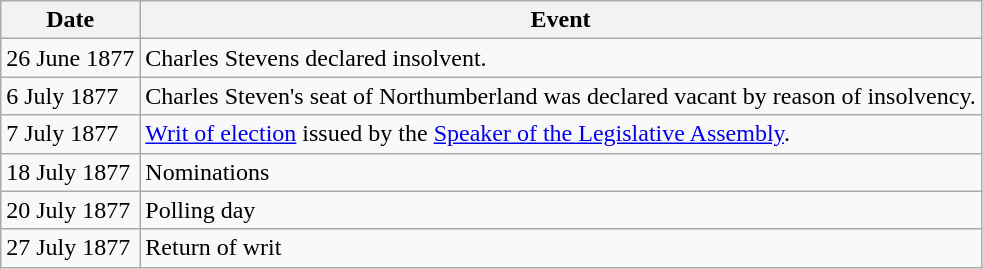<table class="wikitable">
<tr>
<th>Date</th>
<th>Event</th>
</tr>
<tr>
<td>26 June 1877</td>
<td>Charles Stevens declared insolvent.</td>
</tr>
<tr>
<td>6 July 1877</td>
<td>Charles Steven's seat of Northumberland was declared vacant by reason of insolvency.</td>
</tr>
<tr>
<td>7 July 1877</td>
<td><a href='#'>Writ of election</a> issued by the <a href='#'>Speaker of the Legislative Assembly</a>.</td>
</tr>
<tr>
<td>18 July 1877</td>
<td>Nominations</td>
</tr>
<tr>
<td>20 July 1877</td>
<td>Polling day</td>
</tr>
<tr>
<td>27 July 1877</td>
<td>Return of writ</td>
</tr>
</table>
